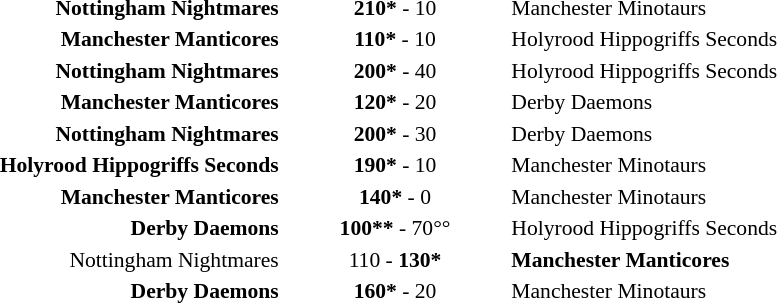<table width="100%" cellspacing="1">
<tr>
<th width="20%"></th>
<th width="12%"></th>
<th width="20%"></th>
<th></th>
</tr>
<tr>
</tr>
<tr style="font-size:90%">
<td align="right"><strong>Nottingham Nightmares</strong></td>
<td align="center"><strong>210*</strong> - 10</td>
<td>Manchester Minotaurs</td>
</tr>
<tr>
</tr>
<tr style="font-size:90%">
<td align="right"><strong>Manchester Manticores</strong></td>
<td align="center"><strong>110*</strong> - 10</td>
<td>Holyrood Hippogriffs Seconds</td>
</tr>
<tr>
</tr>
<tr style="font-size:90%">
<td align="right"><strong>Nottingham Nightmares</strong></td>
<td align="center"><strong>200*</strong> - 40</td>
<td>Holyrood Hippogriffs Seconds</td>
</tr>
<tr>
</tr>
<tr style="font-size:90%">
<td align="right"><strong>Manchester Manticores</strong></td>
<td align="center"><strong>120*</strong> - 20</td>
<td>Derby Daemons</td>
</tr>
<tr>
</tr>
<tr style="font-size:90%">
<td align="right"><strong>Nottingham Nightmares</strong></td>
<td align="center"><strong>200*</strong> - 30</td>
<td>Derby Daemons</td>
</tr>
<tr>
</tr>
<tr style="font-size:90%">
<td align="right"><strong>Holyrood Hippogriffs Seconds</strong></td>
<td align="center"><strong>190*</strong> - 10</td>
<td>Manchester Minotaurs</td>
</tr>
<tr>
</tr>
<tr style="font-size:90%">
<td align="right"><strong>Manchester Manticores</strong></td>
<td align="center"><strong>140*</strong> - 0</td>
<td>Manchester Minotaurs</td>
</tr>
<tr>
</tr>
<tr style="font-size:90%">
<td align="right"><strong>Derby Daemons</strong></td>
<td align="center"><strong>100**</strong> - 70°°</td>
<td>Holyrood Hippogriffs Seconds</td>
</tr>
<tr>
</tr>
<tr style="font-size:90%">
<td align="right">Nottingham Nightmares</td>
<td align="center">110 - <strong>130*</strong></td>
<td><strong>Manchester Manticores</strong></td>
</tr>
<tr>
</tr>
<tr style="font-size:90%">
<td align="right"><strong>Derby Daemons</strong></td>
<td align="center"><strong>160*</strong> - 20</td>
<td>Manchester Minotaurs</td>
</tr>
</table>
